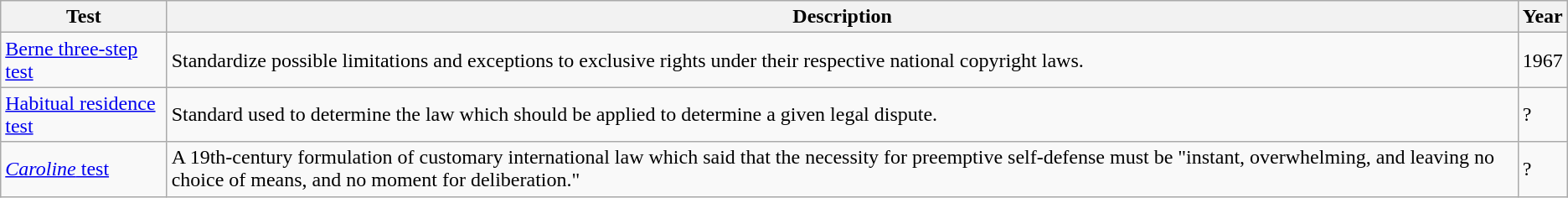<table class="wikitable sortable">
<tr>
<th>Test</th>
<th>Description</th>
<th>Year</th>
</tr>
<tr>
<td><a href='#'>Berne three-step test</a></td>
<td>Standardize possible limitations and exceptions to exclusive rights under their respective national copyright laws.</td>
<td>1967</td>
</tr>
<tr>
<td><a href='#'> Habitual residence test</a></td>
<td>Standard used to determine the law which should be applied to determine a given legal dispute.</td>
<td>?</td>
</tr>
<tr>
<td><a href='#'><em>Caroline</em> test</a></td>
<td>A 19th-century formulation of customary international law which said that the necessity for preemptive self-defense must be "instant, overwhelming, and leaving no choice of means, and no moment for deliberation."</td>
<td>?</td>
</tr>
</table>
